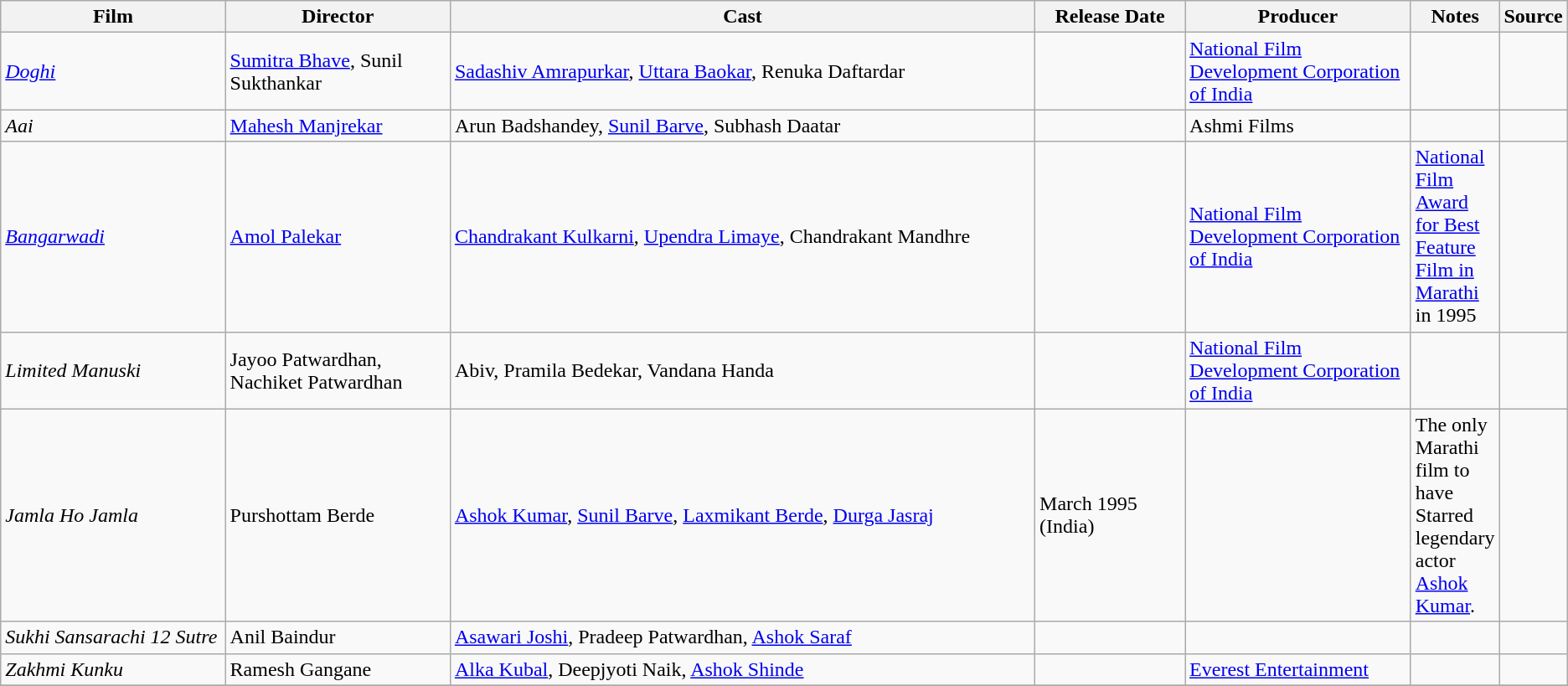<table class ="wikitable sortable collapsible">
<tr>
<th style="width: 15%;">Film</th>
<th style="width: 15%;">Director</th>
<th style="width: 40%;" class="unsortable">Cast</th>
<th style="width: 10%;">Release Date</th>
<th style="width: 15%;" class="unsortable">Producer</th>
<th style="width: 15%;" class="unsortable">Notes</th>
<th style="width: 15%;" class="unsortable">Source</th>
</tr>
<tr>
<td><em><a href='#'>Doghi</a> </em></td>
<td><a href='#'>Sumitra Bhave</a>, Sunil Sukthankar</td>
<td><a href='#'>Sadashiv Amrapurkar</a>, <a href='#'>Uttara Baokar</a>, Renuka Daftardar</td>
<td></td>
<td><a href='#'>National Film Development Corporation of India</a></td>
<td></td>
<td></td>
</tr>
<tr>
<td><em>Aai</em></td>
<td><a href='#'>Mahesh Manjrekar</a></td>
<td>Arun Badshandey, <a href='#'>Sunil Barve</a>, Subhash Daatar</td>
<td></td>
<td>Ashmi Films</td>
<td></td>
<td></td>
</tr>
<tr>
<td><em><a href='#'>Bangarwadi</a></em></td>
<td><a href='#'>Amol Palekar</a></td>
<td><a href='#'>Chandrakant Kulkarni</a>, <a href='#'>Upendra Limaye</a>, Chandrakant Mandhre</td>
<td></td>
<td><a href='#'>National Film Development Corporation of India</a></td>
<td><a href='#'>National Film Award for Best Feature Film in Marathi</a> in 1995</td>
<td></td>
</tr>
<tr>
<td><em>Limited Manuski</em></td>
<td>Jayoo Patwardhan, Nachiket Patwardhan</td>
<td>Abiv, Pramila Bedekar, Vandana Handa</td>
<td></td>
<td><a href='#'>National Film Development Corporation of India</a></td>
<td></td>
<td></td>
</tr>
<tr>
<td><em>Jamla Ho Jamla</em></td>
<td>Purshottam Berde</td>
<td><a href='#'>Ashok Kumar</a>, <a href='#'>Sunil Barve</a>, <a href='#'>Laxmikant Berde</a>, <a href='#'>Durga Jasraj</a></td>
<td>March 1995 (India)</td>
<td></td>
<td>The only Marathi film to have Starred legendary actor <a href='#'>Ashok Kumar</a>.</td>
<td></td>
</tr>
<tr>
<td><em>Sukhi Sansarachi 12 Sutre</em></td>
<td>Anil Baindur</td>
<td><a href='#'>Asawari Joshi</a>, Pradeep Patwardhan, <a href='#'>Ashok Saraf</a></td>
<td></td>
<td></td>
<td></td>
<td></td>
</tr>
<tr>
<td><em>Zakhmi Kunku</em></td>
<td>Ramesh Gangane</td>
<td><a href='#'>Alka Kubal</a>, Deepjyoti Naik, <a href='#'>Ashok Shinde</a></td>
<td></td>
<td><a href='#'>Everest Entertainment</a></td>
<td></td>
<td></td>
</tr>
<tr>
</tr>
</table>
